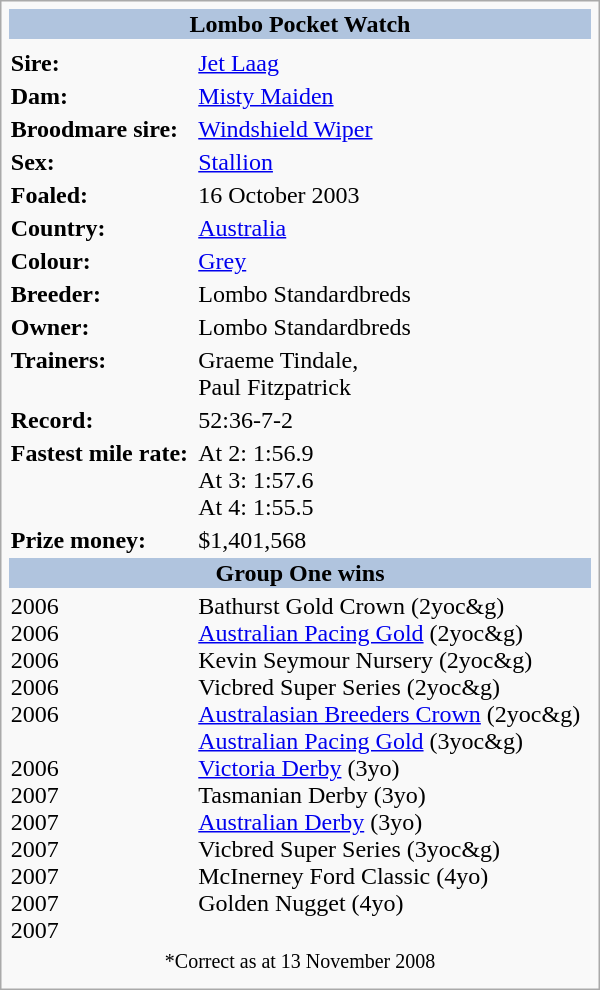<table class="infobox" style="width:25em;">
<tr style="text-align:center;">
<th colspan="2" bgcolor="#b0c4de">Lombo Pocket Watch</th>
</tr>
<tr>
<td colspan="2" style="text-align:center;"></td>
</tr>
<tr>
<th align="left">Sire:</th>
<td><a href='#'>Jet Laag</a></td>
</tr>
<tr>
<th align="left">Dam:</th>
<td><a href='#'>Misty Maiden</a></td>
</tr>
<tr>
<th align="left">Broodmare sire:</th>
<td><a href='#'>Windshield Wiper</a></td>
</tr>
<tr>
<th align="left">Sex:</th>
<td><a href='#'>Stallion</a></td>
</tr>
<tr>
<th align="left">Foaled:</th>
<td>16 October 2003</td>
</tr>
<tr>
<th align="left">Country:</th>
<td><a href='#'>Australia</a></td>
</tr>
<tr>
<th align="left">Colour:</th>
<td><a href='#'>Grey</a></td>
</tr>
<tr>
<th align="left">Breeder:</th>
<td>Lombo Standardbreds</td>
</tr>
<tr>
<th align="left">Owner:</th>
<td>Lombo Standardbreds</td>
</tr>
<tr>
<th align="left">Trainers:</th>
<td>Graeme Tindale,<br>Paul Fitzpatrick</td>
</tr>
<tr>
<th align="left">Record:</th>
<td>52:36-7-2</td>
</tr>
<tr>
<th align="left">Fastest mile rate:</th>
<td>At 2: 1:56.9<br>At 3: 1:57.6<br>At 4: 1:55.5</td>
</tr>
<tr>
<th align="left">Prize money:</th>
<td>$1,401,568</td>
</tr>
<tr>
<th colspan="2" bgcolor="#b0c4de">Group One wins</th>
</tr>
<tr style="vertical-align: top;">
<td>2006<br>2006<br>2006<br>2006<br>2006<br><br>2006<br>2007<br>2007<br>2007<br>2007<br>2007<br>2007</td>
<td>Bathurst Gold Crown (2yoc&g)<br><a href='#'>Australian Pacing Gold</a> (2yoc&g)<br>Kevin Seymour Nursery (2yoc&g)<br>Vicbred Super Series (2yoc&g)<br><a href='#'>Australasian Breeders Crown</a> (2yoc&g)<br><a href='#'>Australian Pacing Gold</a> (3yoc&g)<br><a href='#'>Victoria Derby</a> (3yo)<br>Tasmanian Derby (3yo)<br><a href='#'>Australian Derby</a> (3yo)<br>Vicbred Super Series (3yoc&g)<br>McInerney Ford Classic (4yo)<br>Golden Nugget (4yo)</td>
</tr>
<tr>
<td colspan="3" style="text-align:center; font-size:smaller;">*Correct as at 13 November 2008</td>
</tr>
<tr>
<td colspan="3" style="text-align:center; font-size:smaller;"></td>
</tr>
</table>
